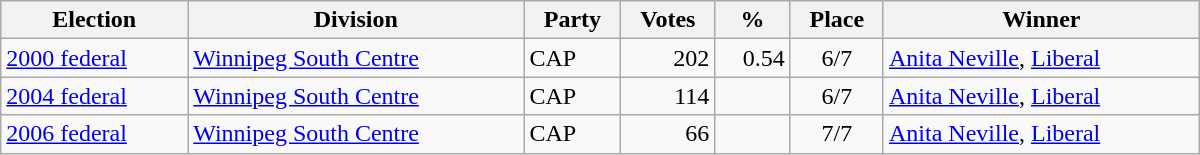<table class="wikitable" width="800">
<tr>
<th align="left">Election</th>
<th align="left">Division</th>
<th align="left">Party</th>
<th align="right">Votes</th>
<th align="right">%</th>
<th align="center">Place</th>
<th align="center">Winner</th>
</tr>
<tr>
<td align="left"><a href='#'>2000 federal</a></td>
<td align="left"><a href='#'>Winnipeg South Centre</a></td>
<td align="left">CAP</td>
<td align="right">202</td>
<td align="right">0.54</td>
<td align="center">6/7</td>
<td align="left"><a href='#'>Anita Neville</a>, <a href='#'>Liberal</a></td>
</tr>
<tr>
<td align="left"><a href='#'>2004 federal</a></td>
<td align="left"><a href='#'>Winnipeg South Centre</a></td>
<td align="left">CAP</td>
<td align="right">114</td>
<td align="right"></td>
<td align="center">6/7</td>
<td align="left"><a href='#'>Anita Neville</a>, <a href='#'>Liberal</a></td>
</tr>
<tr>
<td align="left"><a href='#'>2006 federal</a></td>
<td align="left"><a href='#'>Winnipeg South Centre</a></td>
<td align="left">CAP</td>
<td align="right">66</td>
<td align="right"></td>
<td align="center">7/7</td>
<td align="left"><a href='#'>Anita Neville</a>, <a href='#'>Liberal</a></td>
</tr>
</table>
